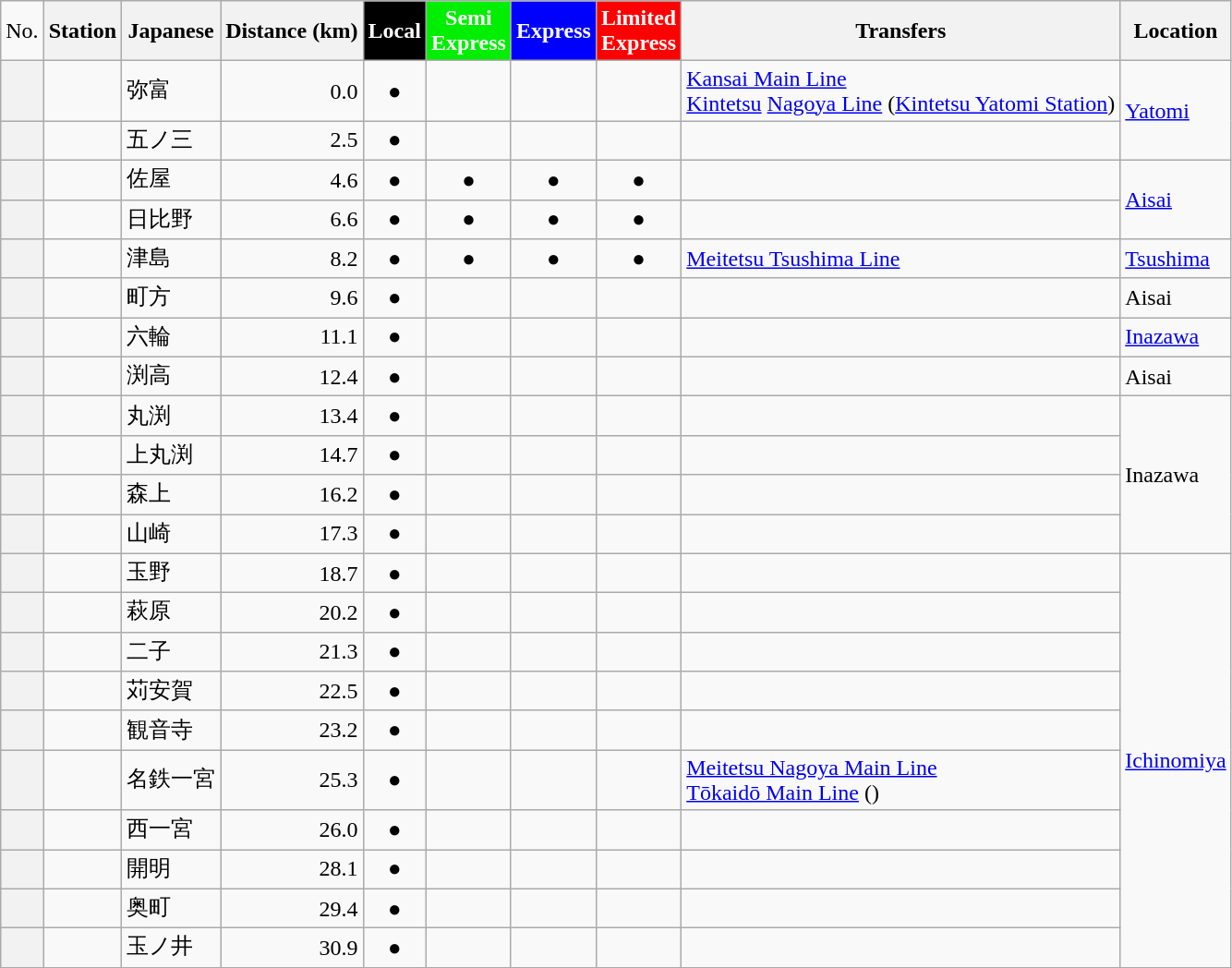<table class="wikitable" style="text-align: center;">
<tr>
<td>No.</td>
<th>Station</th>
<th>Japanese</th>
<th>Distance (km)</th>
<th style="background-color: #000; color: #fff;">Local</th>
<th style="background-color: #0e0; color: #fff;">Semi<br>Express</th>
<th style="background-color: #00f; color: #fff;">Express</th>
<th style="background-color: #f00; color: #fff;">Limited<br>Express</th>
<th>Transfers</th>
<th>Location</th>
</tr>
<tr>
<th></th>
<td style="text-align: left;"></td>
<td style="text-align: left;">弥富</td>
<td style="text-align: right;">0.0</td>
<td>●</td>
<td> </td>
<td> </td>
<td> </td>
<td style="text-align: left;"> <a href='#'>Kansai Main Line</a> <br> <a href='#'>Kintetsu</a> <a href='#'>Nagoya Line</a> (<a href='#'>Kintetsu Yatomi Station</a>)</td>
<td rowspan="2" style="text-align: left;"><a href='#'>Yatomi</a></td>
</tr>
<tr>
<th></th>
<td style="text-align: left;"></td>
<td style="text-align: left;">五ノ三</td>
<td style="text-align: right;">2.5</td>
<td>●</td>
<td> </td>
<td> </td>
<td> </td>
<td> </td>
</tr>
<tr>
<th></th>
<td style="text-align: left;"></td>
<td style="text-align: left;">佐屋</td>
<td style="text-align: right;">4.6</td>
<td>●</td>
<td>●</td>
<td>●</td>
<td>●</td>
<td> </td>
<td rowspan="2" style="text-align: left;"><a href='#'>Aisai</a></td>
</tr>
<tr>
<th></th>
<td style="text-align: left;"></td>
<td style="text-align: left;">日比野</td>
<td style="text-align: right;">6.6</td>
<td>●</td>
<td>●</td>
<td>●</td>
<td>●</td>
<td> </td>
</tr>
<tr>
<th></th>
<td style="text-align: left;"></td>
<td style="text-align: left;">津島</td>
<td style="text-align: right;">8.2</td>
<td>●</td>
<td>●</td>
<td>●</td>
<td>●</td>
<td style="text-align: left;"> <a href='#'>Meitetsu Tsushima Line</a></td>
<td style="text-align: left;"><a href='#'>Tsushima</a></td>
</tr>
<tr>
<th></th>
<td style="text-align: left;"></td>
<td style="text-align: left;">町方</td>
<td style="text-align: right;">9.6</td>
<td>●</td>
<td> </td>
<td> </td>
<td> </td>
<td> </td>
<td style="text-align: left;">Aisai</td>
</tr>
<tr>
<th></th>
<td style="text-align: left;"></td>
<td style="text-align: left;">六輪</td>
<td style="text-align: right;">11.1</td>
<td>●</td>
<td> </td>
<td> </td>
<td> </td>
<td> </td>
<td style="text-align: left;"><a href='#'>Inazawa</a></td>
</tr>
<tr>
<th></th>
<td style="text-align: left;"></td>
<td style="text-align: left;">渕高</td>
<td style="text-align: right;">12.4</td>
<td>●</td>
<td> </td>
<td> </td>
<td> </td>
<td> </td>
<td style="text-align: left;">Aisai</td>
</tr>
<tr>
<th></th>
<td style="text-align: left;"></td>
<td style="text-align: left;">丸渕</td>
<td style="text-align: right;">13.4</td>
<td>●</td>
<td> </td>
<td> </td>
<td> </td>
<td> </td>
<td rowspan="4" style="text-align: left;">Inazawa</td>
</tr>
<tr>
<th></th>
<td style="text-align: left;"></td>
<td style="text-align: left;">上丸渕</td>
<td style="text-align: right;">14.7</td>
<td>●</td>
<td> </td>
<td> </td>
<td> </td>
<td> </td>
</tr>
<tr>
<th></th>
<td style="text-align: left;"></td>
<td style="text-align: left;">森上</td>
<td style="text-align: right;">16.2</td>
<td>●</td>
<td> </td>
<td> </td>
<td> </td>
<td> </td>
</tr>
<tr>
<th></th>
<td style="text-align: left;"></td>
<td style="text-align: left;">山崎</td>
<td style="text-align: right;">17.3</td>
<td>●</td>
<td> </td>
<td> </td>
<td> </td>
<td> </td>
</tr>
<tr>
<th></th>
<td style="text-align: left;"></td>
<td style="text-align: left;">玉野</td>
<td style="text-align: right;">18.7</td>
<td>●</td>
<td> </td>
<td> </td>
<td> </td>
<td> </td>
<td rowspan="10" style="text-align: left;"><a href='#'>Ichinomiya</a></td>
</tr>
<tr>
<th></th>
<td style="text-align: left;"></td>
<td style="text-align: left;">萩原</td>
<td style="text-align: right;">20.2</td>
<td>●</td>
<td> </td>
<td> </td>
<td> </td>
<td> </td>
</tr>
<tr>
<th></th>
<td style="text-align: left;"></td>
<td style="text-align: left;">二子</td>
<td style="text-align: right;">21.3</td>
<td>●</td>
<td> </td>
<td> </td>
<td> </td>
<td> </td>
</tr>
<tr>
<th></th>
<td style="text-align: left;"></td>
<td style="text-align: left;">苅安賀</td>
<td style="text-align: right;">22.5</td>
<td>●</td>
<td> </td>
<td> </td>
<td> </td>
<td> </td>
</tr>
<tr>
<th></th>
<td style="text-align: left;"></td>
<td style="text-align: left;">観音寺</td>
<td style="text-align: right;">23.2</td>
<td>●</td>
<td> </td>
<td> </td>
<td> </td>
<td> </td>
</tr>
<tr>
<th></th>
<td style="text-align: left;"></td>
<td style="text-align: left;">名鉄一宮</td>
<td style="text-align: right;">25.3</td>
<td>●</td>
<td> </td>
<td> </td>
<td> </td>
<td style="text-align: left;"> <a href='#'>Meitetsu Nagoya Main Line</a><br> <a href='#'>Tōkaidō Main Line</a> ()</td>
</tr>
<tr>
<th></th>
<td style="text-align: left;"></td>
<td style="text-align: left;">西一宮</td>
<td style="text-align: right;">26.0</td>
<td>●</td>
<td> </td>
<td> </td>
<td> </td>
<td> </td>
</tr>
<tr>
<th></th>
<td style="text-align: left;"></td>
<td style="text-align: left;">開明</td>
<td style="text-align: right;">28.1</td>
<td>●</td>
<td> </td>
<td> </td>
<td> </td>
<td> </td>
</tr>
<tr>
<th></th>
<td style="text-align: left;"></td>
<td style="text-align: left;">奥町</td>
<td style="text-align: right;">29.4</td>
<td>●</td>
<td> </td>
<td> </td>
<td> </td>
<td> </td>
</tr>
<tr>
<th></th>
<td style="text-align: left;"></td>
<td style="text-align: left;">玉ノ井</td>
<td style="text-align: right;">30.9</td>
<td>●</td>
<td> </td>
<td> </td>
<td> </td>
<td> </td>
</tr>
</table>
